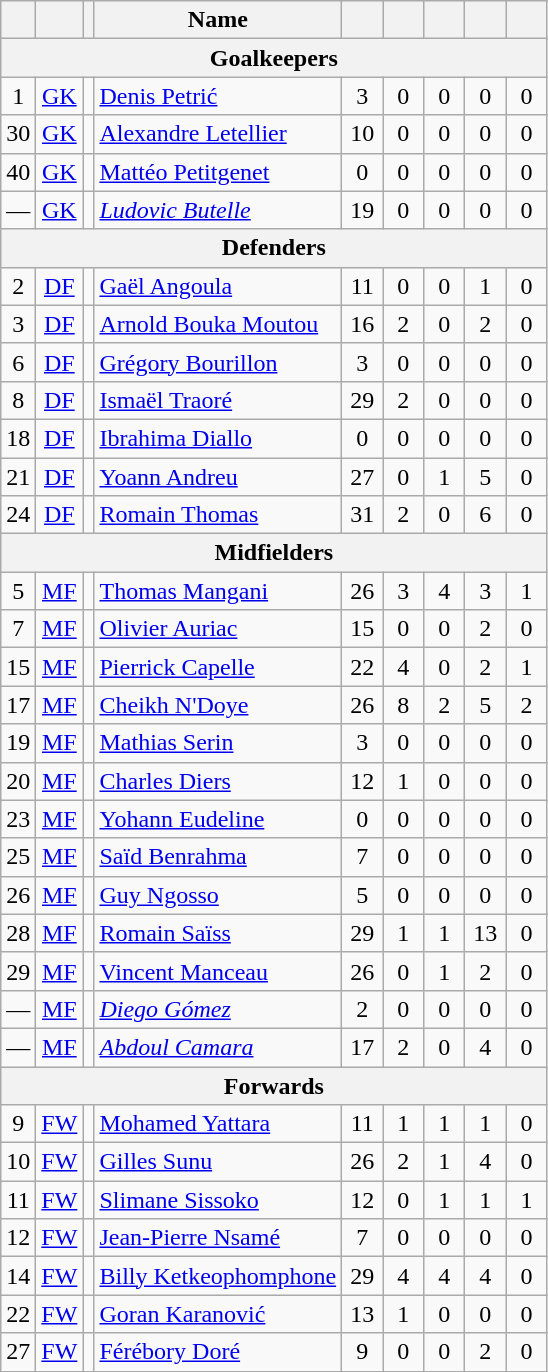<table class="wikitable" style="text-align:center">
<tr>
<th></th>
<th></th>
<th></th>
<th>Name</th>
<th width="20"></th>
<th width="20"></th>
<th width="20"></th>
<th width="20"></th>
<th width="20"></th>
</tr>
<tr>
<th colspan="9">Goalkeepers</th>
</tr>
<tr>
<td>1</td>
<td><a href='#'>GK</a></td>
<td></td>
<td align="left"><a href='#'>Denis Petrić</a></td>
<td>3</td>
<td>0</td>
<td>0</td>
<td>0</td>
<td>0</td>
</tr>
<tr>
<td>30</td>
<td><a href='#'>GK</a></td>
<td></td>
<td align="left"><a href='#'>Alexandre Letellier</a></td>
<td>10</td>
<td>0</td>
<td>0</td>
<td>0</td>
<td>0</td>
</tr>
<tr>
<td>40</td>
<td><a href='#'>GK</a></td>
<td></td>
<td align="left"><a href='#'>Mattéo Petitgenet</a></td>
<td>0</td>
<td>0</td>
<td>0</td>
<td>0</td>
<td>0</td>
</tr>
<tr>
<td>—</td>
<td><a href='#'>GK</a></td>
<td></td>
<td align="left"><em><a href='#'>Ludovic Butelle</a></em></td>
<td>19</td>
<td>0</td>
<td>0</td>
<td>0</td>
<td>0</td>
</tr>
<tr>
<th colspan="9">Defenders</th>
</tr>
<tr>
<td>2</td>
<td><a href='#'>DF</a></td>
<td></td>
<td align="left"><a href='#'>Gaël Angoula</a></td>
<td>11</td>
<td>0</td>
<td>0</td>
<td>1</td>
<td>0</td>
</tr>
<tr>
<td>3</td>
<td><a href='#'>DF</a></td>
<td></td>
<td align="left"><a href='#'>Arnold Bouka Moutou</a></td>
<td>16</td>
<td>2</td>
<td>0</td>
<td>2</td>
<td>0</td>
</tr>
<tr>
<td>6</td>
<td><a href='#'>DF</a></td>
<td></td>
<td align="left"><a href='#'>Grégory Bourillon</a></td>
<td>3</td>
<td>0</td>
<td>0</td>
<td>0</td>
<td>0</td>
</tr>
<tr>
<td>8</td>
<td><a href='#'>DF</a></td>
<td></td>
<td align="left"><a href='#'>Ismaël Traoré</a></td>
<td>29</td>
<td>2</td>
<td>0</td>
<td>0</td>
<td>0</td>
</tr>
<tr>
<td>18</td>
<td><a href='#'>DF</a></td>
<td></td>
<td align="left"><a href='#'>Ibrahima Diallo</a></td>
<td>0</td>
<td>0</td>
<td>0</td>
<td>0</td>
<td>0</td>
</tr>
<tr>
<td>21</td>
<td><a href='#'>DF</a></td>
<td></td>
<td align="left"><a href='#'>Yoann Andreu</a></td>
<td>27</td>
<td>0</td>
<td>1</td>
<td>5</td>
<td>0</td>
</tr>
<tr>
<td>24</td>
<td><a href='#'>DF</a></td>
<td></td>
<td align="left"><a href='#'>Romain Thomas</a></td>
<td>31</td>
<td>2</td>
<td>0</td>
<td>6</td>
<td>0</td>
</tr>
<tr>
<th colspan="9">Midfielders</th>
</tr>
<tr>
<td>5</td>
<td><a href='#'>MF</a></td>
<td></td>
<td align="left"><a href='#'>Thomas Mangani</a></td>
<td>26</td>
<td>3</td>
<td>4</td>
<td>3</td>
<td>1</td>
</tr>
<tr>
<td>7</td>
<td><a href='#'>MF</a></td>
<td></td>
<td align="left"><a href='#'>Olivier Auriac</a></td>
<td>15</td>
<td>0</td>
<td>0</td>
<td>2</td>
<td>0</td>
</tr>
<tr>
<td>15</td>
<td><a href='#'>MF</a></td>
<td></td>
<td align="left"><a href='#'>Pierrick Capelle</a></td>
<td>22</td>
<td>4</td>
<td>0</td>
<td>2</td>
<td>1</td>
</tr>
<tr>
<td>17</td>
<td><a href='#'>MF</a></td>
<td></td>
<td align="left"><a href='#'>Cheikh N'Doye</a></td>
<td>26</td>
<td>8</td>
<td>2</td>
<td>5</td>
<td>2</td>
</tr>
<tr>
<td>19</td>
<td><a href='#'>MF</a></td>
<td></td>
<td align="left"><a href='#'>Mathias Serin</a></td>
<td>3</td>
<td>0</td>
<td>0</td>
<td>0</td>
<td>0</td>
</tr>
<tr>
<td>20</td>
<td><a href='#'>MF</a></td>
<td></td>
<td align="left"><a href='#'>Charles Diers</a></td>
<td>12</td>
<td>1</td>
<td>0</td>
<td>0</td>
<td>0</td>
</tr>
<tr>
<td>23</td>
<td><a href='#'>MF</a></td>
<td></td>
<td align="left"><a href='#'>Yohann Eudeline</a></td>
<td>0</td>
<td>0</td>
<td>0</td>
<td>0</td>
<td>0</td>
</tr>
<tr>
<td>25</td>
<td><a href='#'>MF</a></td>
<td></td>
<td align="left"><a href='#'>Saïd Benrahma</a></td>
<td>7</td>
<td>0</td>
<td>0</td>
<td>0</td>
<td>0</td>
</tr>
<tr>
<td>26</td>
<td><a href='#'>MF</a></td>
<td></td>
<td align="left"><a href='#'>Guy Ngosso</a></td>
<td>5</td>
<td>0</td>
<td>0</td>
<td>0</td>
<td>0</td>
</tr>
<tr>
<td>28</td>
<td><a href='#'>MF</a></td>
<td></td>
<td align="left"><a href='#'>Romain Saïss</a></td>
<td>29</td>
<td>1</td>
<td>1</td>
<td>13</td>
<td>0</td>
</tr>
<tr>
<td>29</td>
<td><a href='#'>MF</a></td>
<td></td>
<td align="left"><a href='#'>Vincent Manceau</a></td>
<td>26</td>
<td>0</td>
<td>1</td>
<td>2</td>
<td>0</td>
</tr>
<tr>
<td>—</td>
<td><a href='#'>MF</a></td>
<td></td>
<td align="left"><em><a href='#'>Diego Gómez</a></em></td>
<td>2</td>
<td>0</td>
<td>0</td>
<td>0</td>
<td>0</td>
</tr>
<tr>
<td>—</td>
<td><a href='#'>MF</a></td>
<td></td>
<td align="left"><em><a href='#'>Abdoul Camara</a></em></td>
<td>17</td>
<td>2</td>
<td>0</td>
<td>4</td>
<td>0</td>
</tr>
<tr>
<th colspan="9">Forwards</th>
</tr>
<tr>
<td>9</td>
<td><a href='#'>FW</a></td>
<td></td>
<td align="left"><a href='#'>Mohamed Yattara</a></td>
<td>11</td>
<td>1</td>
<td>1</td>
<td>1</td>
<td>0</td>
</tr>
<tr>
<td>10</td>
<td><a href='#'>FW</a></td>
<td></td>
<td align="left"><a href='#'>Gilles Sunu</a></td>
<td>26</td>
<td>2</td>
<td>1</td>
<td>4</td>
<td>0</td>
</tr>
<tr>
<td>11</td>
<td><a href='#'>FW</a></td>
<td></td>
<td align="left"><a href='#'>Slimane Sissoko</a></td>
<td>12</td>
<td>0</td>
<td>1</td>
<td>1</td>
<td>1</td>
</tr>
<tr>
<td>12</td>
<td><a href='#'>FW</a></td>
<td></td>
<td align="left"><a href='#'>Jean-Pierre Nsamé</a></td>
<td>7</td>
<td>0</td>
<td>0</td>
<td>0</td>
<td>0</td>
</tr>
<tr>
<td>14</td>
<td><a href='#'>FW</a></td>
<td></td>
<td align="left"><a href='#'>Billy Ketkeophomphone</a></td>
<td>29</td>
<td>4</td>
<td>4</td>
<td>4</td>
<td>0</td>
</tr>
<tr>
<td>22</td>
<td><a href='#'>FW</a></td>
<td></td>
<td align="left"><a href='#'>Goran Karanović</a></td>
<td>13</td>
<td>1</td>
<td>0</td>
<td>0</td>
<td>0</td>
</tr>
<tr>
<td>27</td>
<td><a href='#'>FW</a></td>
<td></td>
<td align="left"><a href='#'>Férébory Doré</a></td>
<td>9</td>
<td>0</td>
<td>0</td>
<td>2</td>
<td>0</td>
</tr>
</table>
